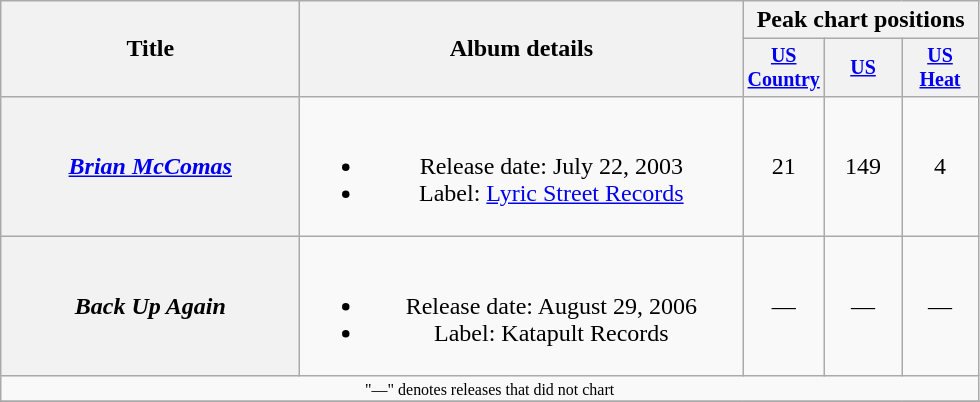<table class="wikitable plainrowheaders" style="text-align:center;">
<tr>
<th rowspan="2" style="width:12em;">Title</th>
<th rowspan="2" style="width:18em;">Album details</th>
<th colspan="3">Peak chart positions</th>
</tr>
<tr style="font-size:smaller;">
<th width="45"><a href='#'>US Country</a></th>
<th width="45"><a href='#'>US</a></th>
<th width="45"><a href='#'>US<br>Heat</a></th>
</tr>
<tr>
<th scope="row"><em><a href='#'>Brian McComas</a></em></th>
<td><br><ul><li>Release date: July 22, 2003</li><li>Label: <a href='#'>Lyric Street Records</a></li></ul></td>
<td>21</td>
<td>149</td>
<td>4</td>
</tr>
<tr>
<th scope="row"><em>Back Up Again</em></th>
<td><br><ul><li>Release date: August 29, 2006</li><li>Label: Katapult Records</li></ul></td>
<td>—</td>
<td>—</td>
<td>—</td>
</tr>
<tr>
<td colspan="5" style="font-size:8pt">"—" denotes releases that did not chart</td>
</tr>
<tr>
</tr>
</table>
